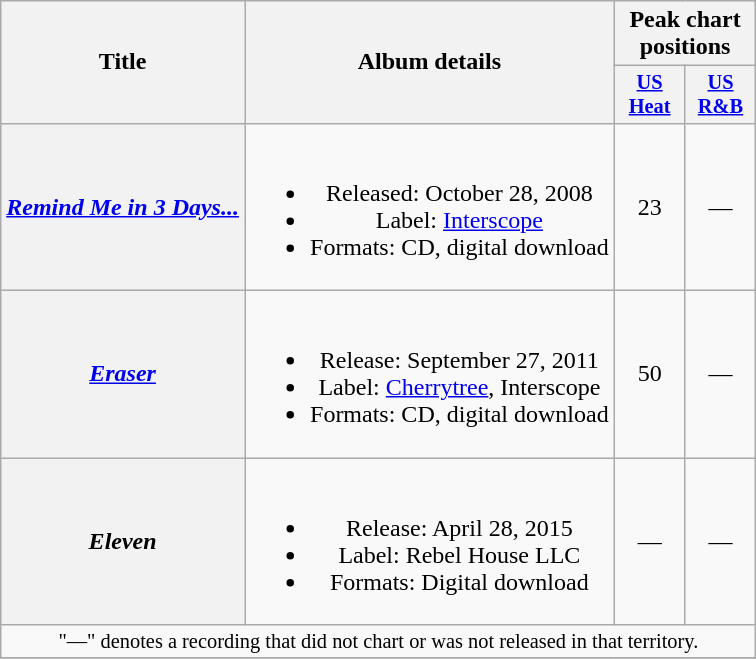<table class="wikitable plainrowheaders" style="text-align:center;">
<tr>
<th scope="col" rowspan="2">Title</th>
<th scope="col" rowspan="2">Album details</th>
<th scope="col" colspan="2">Peak chart positions</th>
</tr>
<tr>
<th scope="col" style="width:3em;font-size:85%;"><a href='#'>US<br>Heat</a></th>
<th scope="col" style="width:3em;font-size:85%;"><a href='#'>US<br>R&B</a></th>
</tr>
<tr>
<th scope="row"><em><a href='#'>Remind Me in 3 Days...</a></em></th>
<td><br><ul><li>Released: October 28, 2008</li><li>Label: <a href='#'>Interscope</a></li><li>Formats: CD, digital download</li></ul></td>
<td>23</td>
<td>—</td>
</tr>
<tr>
<th scope="row"><em><a href='#'>Eraser</a></em></th>
<td><br><ul><li>Release: September 27, 2011</li><li>Label: <a href='#'>Cherrytree</a>, Interscope</li><li>Formats: CD, digital download</li></ul></td>
<td>50</td>
<td>—</td>
</tr>
<tr>
<th scope="row"><em>Eleven</em></th>
<td><br><ul><li>Release: April 28, 2015</li><li>Label: Rebel House LLC</li><li>Formats: Digital download</li></ul></td>
<td>—</td>
<td>—</td>
</tr>
<tr>
<td colspan="18" style="font-size:85%">"—" denotes a recording that did not chart or was not released in that territory.</td>
</tr>
<tr>
</tr>
</table>
